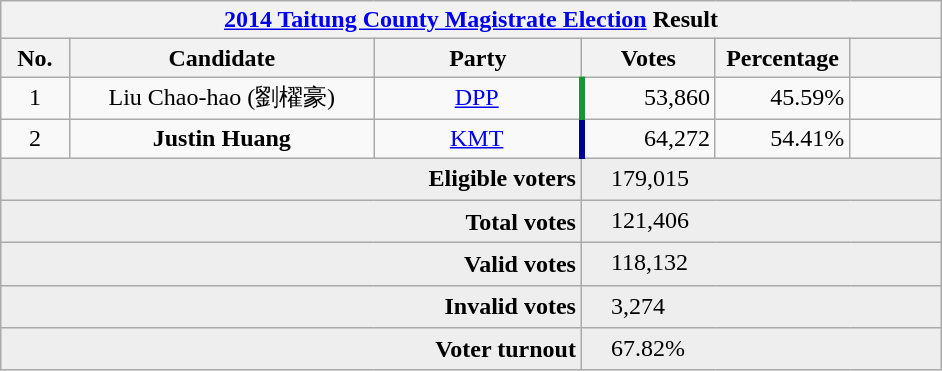<table class="wikitable" style="margin:1em auto; text-align:center">
<tr>
<th colspan="7" width="620px"><a href='#'>2014 Taitung County Magistrate Election</a> Result</th>
</tr>
<tr>
<th width="35">No.</th>
<th width="180">Candidate</th>
<th width="120">Party</th>
<th width="75">Votes</th>
<th width="75">Percentage</th>
<th width="49"></th>
</tr>
<tr>
<td>1</td>
<td>Liu Chao-hao (劉櫂豪)</td>
<td><a href='#'>DPP</a></td>
<td style="border-left:4px solid #1B9431;" align="right">53,860</td>
<td align="right">45.59%</td>
<td align="center"></td>
</tr>
<tr>
<td>2</td>
<td><strong>Justin Huang</strong></td>
<td><a href='#'>KMT</a></td>
<td style="border-left:4px solid #000099;" align="right">64,272</td>
<td align="right">54.41%</td>
<td align="center"></td>
</tr>
<tr bgcolor=EEEEEE>
<td colspan="3" align="right"><strong>Eligible voters</strong></td>
<td colspan="3" align="left">　179,015</td>
</tr>
<tr bgcolor=EEEEEE>
<td colspan="3" align="right"><strong>Total votes</strong></td>
<td colspan="3" align="left">　121,406</td>
</tr>
<tr bgcolor=EEEEEE>
<td colspan="3" align="right"><strong>Valid votes</strong></td>
<td colspan="3" align="left">　118,132</td>
</tr>
<tr bgcolor=EEEEEE>
<td colspan="3" align="right"><strong>Invalid votes</strong></td>
<td colspan="3" align="left">　3,274</td>
</tr>
<tr bgcolor=EEEEEE>
<td colspan="3" align="right"><strong>Voter turnout</strong></td>
<td colspan="3" align="left">　67.82%</td>
</tr>
</table>
